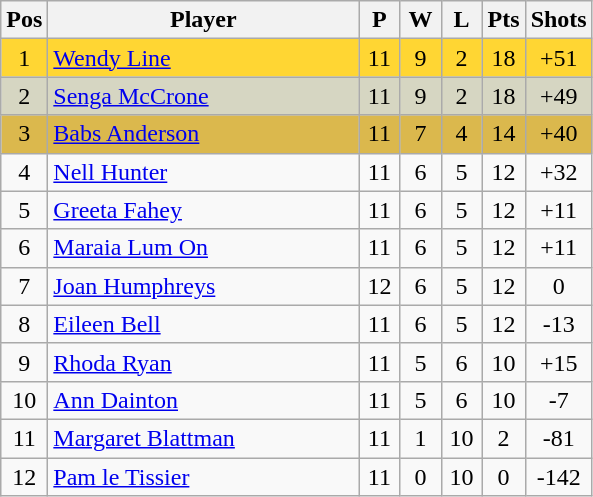<table class="wikitable" style="font-size: 100%">
<tr>
<th width=20>Pos</th>
<th width=200>Player</th>
<th width=20>P</th>
<th width=20>W</th>
<th width=20>L</th>
<th width=20>Pts</th>
<th width=30>Shots</th>
</tr>
<tr align=center style="background: #FFD633;">
<td>1</td>
<td align="left"> <a href='#'>Wendy Line</a></td>
<td>11</td>
<td>9</td>
<td>2</td>
<td>18</td>
<td>+51</td>
</tr>
<tr align=center style="background: #D6D6C2;">
<td>2</td>
<td align="left"> <a href='#'>Senga McCrone</a></td>
<td>11</td>
<td>9</td>
<td>2</td>
<td>18</td>
<td>+49</td>
</tr>
<tr align=center style="background: #DBB84D;">
<td>3</td>
<td align="left"> <a href='#'>Babs Anderson</a></td>
<td>11</td>
<td>7</td>
<td>4</td>
<td>14</td>
<td>+40</td>
</tr>
<tr align=center>
<td>4</td>
<td align="left"> <a href='#'>Nell Hunter</a></td>
<td>11</td>
<td>6</td>
<td>5</td>
<td>12</td>
<td>+32</td>
</tr>
<tr align=center>
<td>5</td>
<td align="left"> <a href='#'>Greeta Fahey</a></td>
<td>11</td>
<td>6</td>
<td>5</td>
<td>12</td>
<td>+11</td>
</tr>
<tr align=center>
<td>6</td>
<td align="left"> <a href='#'>Maraia Lum On</a></td>
<td>11</td>
<td>6</td>
<td>5</td>
<td>12</td>
<td>+11</td>
</tr>
<tr align=center>
<td>7</td>
<td align="left"> <a href='#'>Joan Humphreys</a></td>
<td>12</td>
<td>6</td>
<td>5</td>
<td>12</td>
<td>0</td>
</tr>
<tr align=center>
<td>8</td>
<td align="left"> <a href='#'>Eileen Bell</a></td>
<td>11</td>
<td>6</td>
<td>5</td>
<td>12</td>
<td>-13</td>
</tr>
<tr align=center>
<td>9</td>
<td align="left"> <a href='#'>Rhoda Ryan</a></td>
<td>11</td>
<td>5</td>
<td>6</td>
<td>10</td>
<td>+15</td>
</tr>
<tr align=center>
<td>10</td>
<td align="left"> <a href='#'>Ann Dainton</a></td>
<td>11</td>
<td>5</td>
<td>6</td>
<td>10</td>
<td>-7</td>
</tr>
<tr align=center>
<td>11</td>
<td align="left"> <a href='#'>Margaret Blattman</a></td>
<td>11</td>
<td>1</td>
<td>10</td>
<td>2</td>
<td>-81</td>
</tr>
<tr align=center>
<td>12</td>
<td align="left"> <a href='#'>Pam le Tissier</a></td>
<td>11</td>
<td>0</td>
<td>10</td>
<td>0</td>
<td>-142</td>
</tr>
</table>
